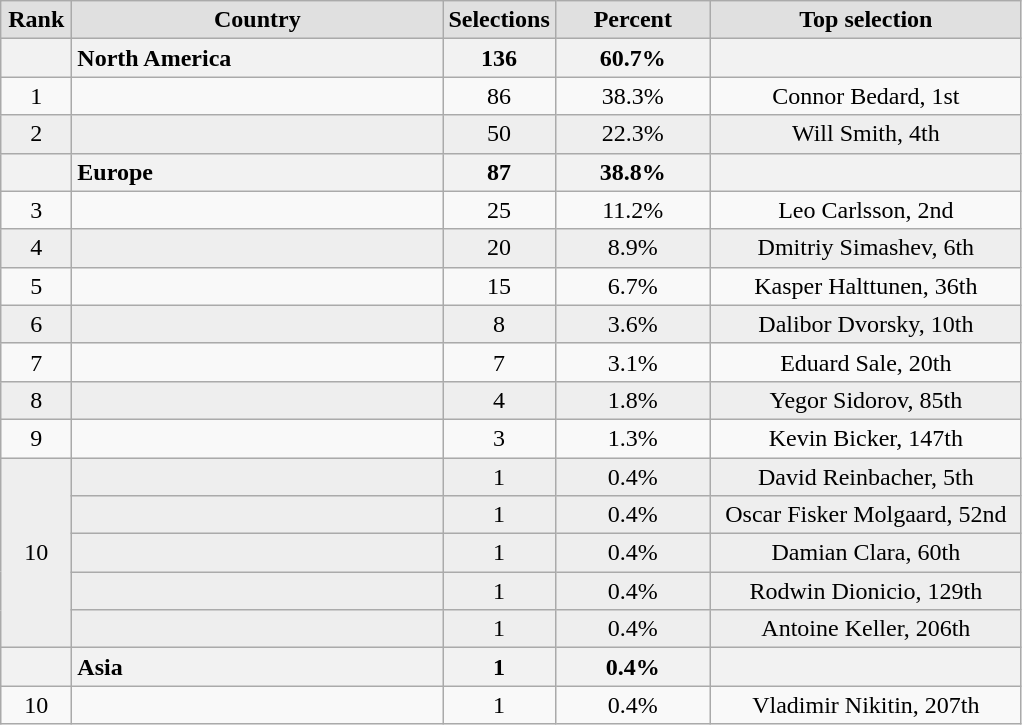<table class="wikitable" style="text-align: center">
<tr>
<th style="background:#e0e0e0; width:2.5em;">Rank</th>
<th style="background:#e0e0e0; width:15em;">Country</th>
<th style="background:#e0e0e0; width:4em;">Selections</th>
<th style="background:#e0e0e0; width:6em;">Percent</th>
<th style="background:#e0e0e0; width:12.5em;">Top selection</th>
</tr>
<tr>
<th></th>
<th style="text-align:left;">North America</th>
<th>136</th>
<th>60.7%</th>
<th></th>
</tr>
<tr>
<td>1</td>
<td style="text-align:left;"></td>
<td>86</td>
<td>38.3%</td>
<td>Connor Bedard, 1st</td>
</tr>
<tr bgcolor="eeeeee">
<td>2</td>
<td style="text-align:left;"></td>
<td>50</td>
<td>22.3%</td>
<td>Will Smith, 4th</td>
</tr>
<tr>
<th></th>
<th style="text-align:left;">Europe</th>
<th>87</th>
<th>38.8%</th>
<th></th>
</tr>
<tr>
<td>3</td>
<td style="text-align:left;"></td>
<td>25</td>
<td>11.2%</td>
<td>Leo Carlsson, 2nd<br></td>
</tr>
<tr bgcolor="eeeeee">
<td>4</td>
<td style="text-align:left;"></td>
<td>20</td>
<td>8.9%</td>
<td>Dmitriy Simashev, 6th</td>
</tr>
<tr>
<td>5</td>
<td style="text-align:left;"></td>
<td>15</td>
<td>6.7%</td>
<td>Kasper Halttunen, 36th</td>
</tr>
<tr bgcolor="eeeeee">
<td>6</td>
<td style="text-align:left;"></td>
<td>8</td>
<td>3.6%</td>
<td>Dalibor Dvorsky, 10th<br></td>
</tr>
<tr>
<td>7</td>
<td style="text-align:left;"></td>
<td>7</td>
<td>3.1%</td>
<td>Eduard Sale, 20th</td>
</tr>
<tr bgcolor="eeeeee">
<td>8</td>
<td style="text-align:left;"></td>
<td>4</td>
<td>1.8%</td>
<td>Yegor Sidorov, 85th</td>
</tr>
<tr>
<td>9</td>
<td style="text-align:left;"></td>
<td>3</td>
<td>1.3%</td>
<td>Kevin Bicker, 147th</td>
</tr>
<tr bgcolor="eeeeee">
<td rowspan="5">10</td>
<td style="text-align:left;"></td>
<td>1</td>
<td>0.4%</td>
<td>David Reinbacher, 5th</td>
</tr>
<tr bgcolor="eeeeee">
<td style="text-align:left;"></td>
<td>1</td>
<td>0.4%</td>
<td>Oscar Fisker Molgaard, 52nd</td>
</tr>
<tr bgcolor="eeeeee">
<td style="text-align:left;"></td>
<td>1</td>
<td>0.4%</td>
<td>Damian Clara, 60th</td>
</tr>
<tr bgcolor="eeeeee">
<td style="text-align:left;"></td>
<td>1</td>
<td>0.4%</td>
<td>Rodwin Dionicio, 129th<br></td>
</tr>
<tr bgcolor="eeeeee">
<td style="text-align:left;"></td>
<td>1</td>
<td>0.4%</td>
<td>Antoine Keller, 206th</td>
</tr>
<tr>
<th></th>
<th style="text-align:left;">Asia</th>
<th>1</th>
<th>0.4%</th>
<th></th>
</tr>
<tr>
<td>10</td>
<td style="text-align:left;"></td>
<td>1</td>
<td>0.4%</td>
<td>Vladimir Nikitin, 207th</td>
</tr>
</table>
